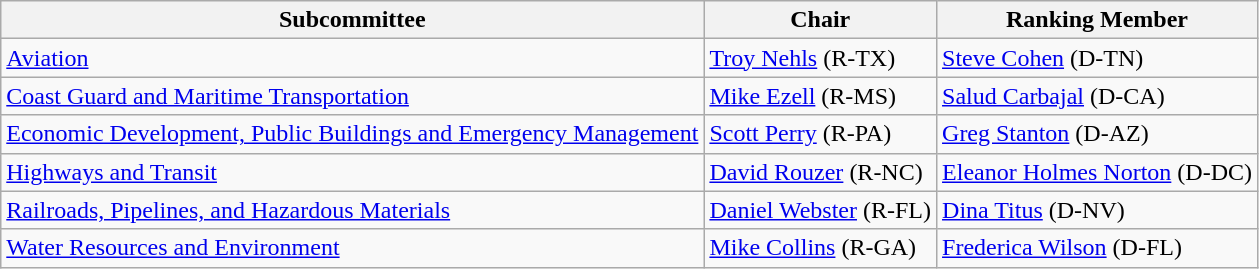<table class="wikitable">
<tr>
<th>Subcommittee</th>
<th>Chair</th>
<th>Ranking Member</th>
</tr>
<tr>
<td><a href='#'>Aviation</a></td>
<td><a href='#'>Troy Nehls</a> (R-TX)</td>
<td><a href='#'>Steve Cohen</a> (D-TN)</td>
</tr>
<tr>
<td><a href='#'>Coast Guard and Maritime Transportation</a></td>
<td><a href='#'>Mike Ezell</a> (R-MS)</td>
<td><a href='#'>Salud Carbajal</a> (D-CA)</td>
</tr>
<tr>
<td><a href='#'>Economic Development, Public Buildings and Emergency Management</a></td>
<td><a href='#'>Scott Perry</a> (R-PA)</td>
<td><a href='#'>Greg Stanton</a> (D-AZ)</td>
</tr>
<tr>
<td><a href='#'>Highways and Transit</a></td>
<td><a href='#'>David Rouzer</a> (R-NC)</td>
<td><a href='#'>Eleanor Holmes Norton</a> (D-DC)</td>
</tr>
<tr>
<td><a href='#'>Railroads, Pipelines, and Hazardous Materials</a></td>
<td><a href='#'>Daniel Webster</a> (R-FL)</td>
<td><a href='#'>Dina Titus</a> (D-NV)</td>
</tr>
<tr>
<td><a href='#'>Water Resources and Environment</a></td>
<td><a href='#'>Mike Collins</a> (R-GA)</td>
<td><a href='#'>Frederica Wilson</a> (D-FL)</td>
</tr>
</table>
